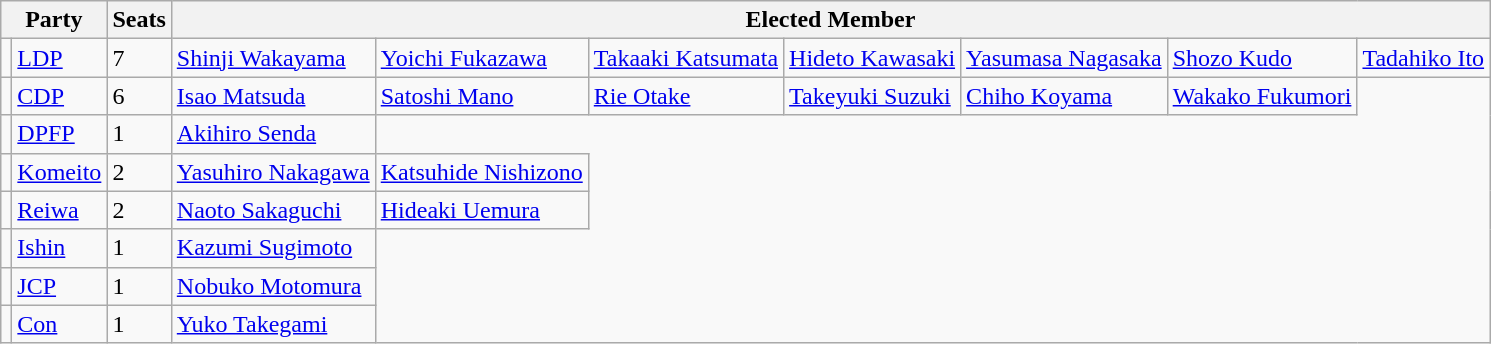<table class="wikitable">
<tr>
<th colspan=2>Party</th>
<th>Seats</th>
<th colspan=7>Elected Member</th>
</tr>
<tr>
<td bgcolor=></td>
<td><a href='#'>LDP</a></td>
<td>7</td>
<td><a href='#'>Shinji Wakayama</a></td>
<td><a href='#'>Yoichi Fukazawa</a></td>
<td><a href='#'>Takaaki Katsumata</a></td>
<td><a href='#'>Hideto Kawasaki</a></td>
<td><a href='#'>Yasumasa Nagasaka</a></td>
<td><a href='#'>Shozo Kudo</a></td>
<td><a href='#'>Tadahiko Ito</a></td>
</tr>
<tr>
<td bgcolor=></td>
<td><a href='#'>CDP</a></td>
<td>6</td>
<td><a href='#'>Isao Matsuda</a></td>
<td><a href='#'>Satoshi Mano</a></td>
<td><a href='#'>Rie Otake</a></td>
<td><a href='#'>Takeyuki Suzuki</a></td>
<td><a href='#'>Chiho Koyama</a></td>
<td><a href='#'>Wakako Fukumori</a></td>
</tr>
<tr>
<td bgcolor=></td>
<td><a href='#'>DPFP</a></td>
<td>1</td>
<td><a href='#'>Akihiro Senda</a></td>
</tr>
<tr>
<td bgcolor=></td>
<td><a href='#'>Komeito</a></td>
<td>2</td>
<td><a href='#'>Yasuhiro Nakagawa</a></td>
<td><a href='#'>Katsuhide Nishizono</a></td>
</tr>
<tr>
<td bgcolor=></td>
<td><a href='#'>Reiwa</a></td>
<td>2</td>
<td><a href='#'>Naoto Sakaguchi</a></td>
<td><a href='#'>Hideaki Uemura</a></td>
</tr>
<tr>
<td bgcolor=></td>
<td><a href='#'>Ishin</a></td>
<td>1</td>
<td><a href='#'>Kazumi Sugimoto</a></td>
</tr>
<tr>
<td bgcolor=></td>
<td><a href='#'>JCP</a></td>
<td>1</td>
<td><a href='#'>Nobuko Motomura</a></td>
</tr>
<tr>
<td bgcolor=></td>
<td><a href='#'>Con</a></td>
<td>1</td>
<td bgcolor=><a href='#'>Yuko Takegami</a></td>
</tr>
</table>
